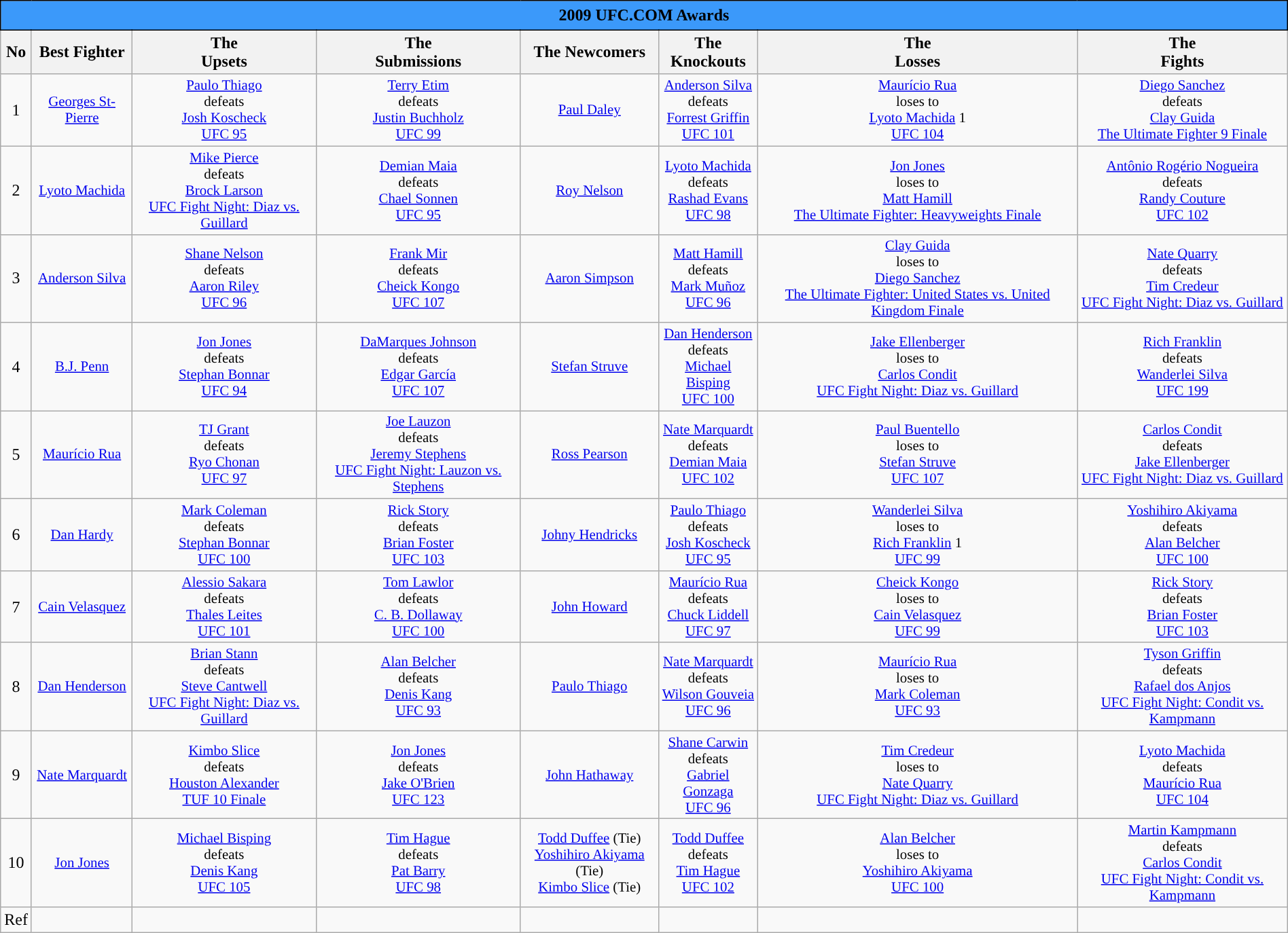<table class="wikitable" width="100%" style="text-align:Center">
<tr>
<th colspan="8" style="border: 1px solid black; padding: 5px; background: #3B99FA;">2009 UFC.COM Awards</th>
</tr>
<tr>
<th>No</th>
<th>Best Fighter</th>
<th>The<br>Upsets</th>
<th>The<br>Submissions</th>
<th>The Newcomers</th>
<th>The<br>Knockouts</th>
<th>The<br>Losses</th>
<th>The<br>Fights</th>
</tr>
<tr>
<td>1</td>
<td style="font-size:87%"><a href='#'>Georges St-Pierre</a></td>
<td style="font-size:87%"><a href='#'>Paulo Thiago</a> <br> defeats <br> <a href='#'>Josh Koscheck</a> <br> <a href='#'>UFC 95</a></td>
<td style="font-size:87%"><a href='#'>Terry Etim</a> <br> defeats <br> <a href='#'>Justin Buchholz</a> <br> <a href='#'>UFC 99</a></td>
<td style="font-size:87%"><a href='#'>Paul Daley</a></td>
<td style="font-size:87%"><a href='#'>Anderson Silva</a> <br> defeats <br> <a href='#'>Forrest Griffin</a> <br> <a href='#'>UFC 101</a></td>
<td style="font-size:87%"><a href='#'>Maurício Rua</a> <br> loses to <br> <a href='#'>Lyoto Machida</a> 1<br> <a href='#'>UFC 104</a></td>
<td style="font-size:87%"><a href='#'>Diego Sanchez</a> <br> defeats <br> <a href='#'>Clay Guida</a> <br> <a href='#'>The Ultimate Fighter 9 Finale</a></td>
</tr>
<tr>
<td>2</td>
<td style="font-size:87%"><a href='#'>Lyoto Machida</a></td>
<td style="font-size:87%"><a href='#'>Mike Pierce</a> <br> defeats  <br> <a href='#'>Brock Larson</a> <br> <a href='#'>UFC Fight Night: Diaz vs. Guillard</a></td>
<td style="font-size:87%"><a href='#'>Demian Maia</a> <br> defeats <br> <a href='#'>Chael Sonnen</a> <br> <a href='#'>UFC 95</a></td>
<td style="font-size:87%"><a href='#'>Roy Nelson</a></td>
<td style="font-size:87%"><a href='#'>Lyoto Machida</a> <br> defeats <br> <a href='#'>Rashad Evans</a> <br> <a href='#'>UFC 98</a></td>
<td style="font-size:87%"><a href='#'>Jon Jones</a> <br> loses to <br> <a href='#'>Matt Hamill</a> <br> <a href='#'>The Ultimate Fighter: Heavyweights Finale</a></td>
<td style="font-size:87%"><a href='#'>Antônio Rogério Nogueira</a> <br> defeats <br> <a href='#'>Randy Couture</a> <br> <a href='#'>UFC 102</a></td>
</tr>
<tr>
<td>3</td>
<td style="font-size:87%"><a href='#'>Anderson Silva</a></td>
<td style="font-size:87%"><a href='#'>Shane Nelson</a> <br> defeats  <br> <a href='#'>Aaron Riley</a> <br> <a href='#'>UFC 96</a></td>
<td style="font-size:87%"><a href='#'>Frank Mir</a> <br> defeats  <br> <a href='#'>Cheick Kongo</a> <br> <a href='#'>UFC 107</a></td>
<td style="font-size:87%"><a href='#'>Aaron Simpson</a></td>
<td style="font-size:87%"><a href='#'>Matt Hamill</a> <br> defeats <br> <a href='#'>Mark Muñoz</a> <br> <a href='#'>UFC 96</a></td>
<td style="font-size:87%"><a href='#'>Clay Guida</a> <br> loses to <br> <a href='#'>Diego Sanchez</a> <br> <a href='#'>The Ultimate Fighter: United States vs. United Kingdom Finale</a></td>
<td style="font-size:87%"><a href='#'>Nate Quarry</a><br> defeats <br> <a href='#'>Tim Credeur</a> <br> <a href='#'>UFC Fight Night: Diaz vs. Guillard</a></td>
</tr>
<tr>
<td>4</td>
<td style="font-size:87%"><a href='#'>B.J. Penn</a></td>
<td style="font-size:87%"><a href='#'>Jon Jones</a> <br> defeats <br> <a href='#'>Stephan Bonnar</a> <br> <a href='#'>UFC 94</a></td>
<td style="font-size:87%"><a href='#'>DaMarques Johnson</a> <br> defeats <br> <a href='#'>Edgar García</a> <br> <a href='#'>UFC 107</a></td>
<td style="font-size:87%"><a href='#'>Stefan Struve</a></td>
<td style="font-size:87%"><a href='#'>Dan Henderson</a> <br> defeats <br> <a href='#'>Michael Bisping</a> <br> <a href='#'>UFC 100</a></td>
<td style="font-size:87%"><a href='#'>Jake Ellenberger</a> <br> loses to <br> <a href='#'>Carlos Condit</a> <br> <a href='#'>UFC Fight Night: Diaz vs. Guillard</a></td>
<td style="font-size:87%"><a href='#'>Rich Franklin</a> <br> defeats <br> <a href='#'>Wanderlei Silva</a> <br> <a href='#'>UFC 199</a></td>
</tr>
<tr>
<td>5</td>
<td style="font-size:87%"><a href='#'>Maurício Rua</a></td>
<td style="font-size:87%"><a href='#'>TJ Grant</a> <br> defeats <br> <a href='#'>Ryo Chonan</a> <br> <a href='#'>UFC 97</a></td>
<td style="font-size:87%"><a href='#'>Joe Lauzon</a> <br> defeats <br> <a href='#'>Jeremy Stephens</a> <br> <a href='#'>UFC Fight Night: Lauzon vs. Stephens</a></td>
<td style="font-size:87%"><a href='#'>Ross Pearson</a></td>
<td style="font-size:87%"><a href='#'>Nate Marquardt</a> <br> defeats <br> <a href='#'>Demian Maia</a> <br> <a href='#'>UFC 102</a></td>
<td style="font-size:87%"><a href='#'>Paul Buentello</a> <br> loses to <br> <a href='#'>Stefan Struve</a> <br> <a href='#'>UFC 107</a></td>
<td style="font-size:87%"><a href='#'>Carlos Condit</a> <br> defeats <br> <a href='#'>Jake Ellenberger</a> <br> <a href='#'>UFC Fight Night: Diaz vs. Guillard</a></td>
</tr>
<tr>
<td>6</td>
<td style="font-size:87%"><a href='#'>Dan Hardy</a></td>
<td style="font-size:87%"><a href='#'>Mark Coleman</a> <br> defeats <br> <a href='#'>Stephan Bonnar</a> <br> <a href='#'>UFC 100</a></td>
<td style="font-size:87%"><a href='#'>Rick Story</a> <br> defeats <br> <a href='#'>Brian Foster</a> <br> <a href='#'>UFC 103</a></td>
<td style="font-size:87%"><a href='#'>Johny Hendricks</a></td>
<td style="font-size:87%"><a href='#'>Paulo Thiago</a> <br> defeats <br> <a href='#'>Josh Koscheck</a> <br> <a href='#'>UFC 95</a></td>
<td style="font-size:87%"><a href='#'>Wanderlei Silva</a> <br> loses to <br> <a href='#'>Rich Franklin</a> 1<br> <a href='#'>UFC 99</a></td>
<td style="font-size:87%"><a href='#'>Yoshihiro Akiyama</a> <br> defeats <br> <a href='#'>Alan Belcher</a> <br> <a href='#'>UFC 100</a></td>
</tr>
<tr>
<td>7</td>
<td style="font-size:87%"><a href='#'>Cain Velasquez</a></td>
<td style="font-size:87%"><a href='#'>Alessio Sakara</a> <br> defeats <br> <a href='#'>Thales Leites</a> <br> <a href='#'>UFC 101</a></td>
<td style="font-size:87%"><a href='#'>Tom Lawlor</a> <br> defeats <br> <a href='#'>C. B. Dollaway</a> <br> <a href='#'>UFC 100</a></td>
<td style="font-size:87%"><a href='#'>John Howard</a></td>
<td style="font-size:87%"><a href='#'>Maurício Rua</a> <br> defeats <br> <a href='#'>Chuck Liddell</a> <br> <a href='#'>UFC 97</a></td>
<td style="font-size:87%"><a href='#'>Cheick Kongo</a> <br> loses to <br> <a href='#'>Cain Velasquez</a> <br> <a href='#'>UFC 99</a></td>
<td style="font-size:87%"><a href='#'>Rick Story</a> <br> defeats <br> <a href='#'>Brian Foster</a> <br> <a href='#'>UFC 103</a></td>
</tr>
<tr>
<td>8</td>
<td style="font-size:87%"><a href='#'>Dan Henderson</a></td>
<td style="font-size:87%"><a href='#'>Brian Stann</a> <br> defeats <br> <a href='#'>Steve Cantwell</a> <br> <a href='#'>UFC Fight Night: Diaz vs. Guillard</a></td>
<td style="font-size:87%"><a href='#'>Alan Belcher</a> <br> defeats <br> <a href='#'>Denis Kang</a> <br> <a href='#'>UFC 93</a></td>
<td style="font-size:87%"><a href='#'>Paulo Thiago</a></td>
<td style="font-size:87%"><a href='#'>Nate Marquardt</a> <br> defeats <br> <a href='#'>Wilson Gouveia</a> <br> <a href='#'>UFC 96</a></td>
<td style="font-size:87%"><a href='#'>Maurício Rua</a> <br> loses to <br> <a href='#'>Mark Coleman</a> <br> <a href='#'>UFC 93</a></td>
<td style="font-size:87%"><a href='#'>Tyson Griffin</a> <br> defeats <br> <a href='#'>Rafael dos Anjos</a> <br> <a href='#'>UFC Fight Night: Condit vs. Kampmann</a></td>
</tr>
<tr>
<td>9</td>
<td style="font-size:87%"><a href='#'>Nate Marquardt</a></td>
<td style="font-size:87%"><a href='#'>Kimbo Slice</a> <br> defeats <br>  <a href='#'>Houston Alexander</a> <br> <a href='#'>TUF 10 Finale</a></td>
<td style="font-size:87%"><a href='#'>Jon Jones</a> <br> defeats <br> <a href='#'>Jake O'Brien</a> <br> <a href='#'>UFC 123</a></td>
<td style="font-size:87%"><a href='#'>John Hathaway</a></td>
<td style="font-size:87%"><a href='#'>Shane Carwin</a> <br> defeats <br> <a href='#'>Gabriel Gonzaga</a> <br> <a href='#'>UFC 96</a></td>
<td style="font-size:87%"><a href='#'>Tim Credeur</a> <br> loses to <br> <a href='#'>Nate Quarry</a> <br> <a href='#'>UFC Fight Night: Diaz vs. Guillard</a></td>
<td style="font-size:87%"><a href='#'>Lyoto Machida</a> <br> defeats <br> <a href='#'>Maurício Rua</a> <br> <a href='#'>UFC 104</a></td>
</tr>
<tr>
<td>10</td>
<td style="font-size:87%"><a href='#'>Jon Jones</a></td>
<td style="font-size:87%"><a href='#'>Michael Bisping</a> <br> defeats <br> <a href='#'>Denis Kang</a> <br> <a href='#'>UFC 105</a></td>
<td style="font-size:87%"><a href='#'>Tim Hague</a> <br> defeats <br> <a href='#'>Pat Barry</a> <br> <a href='#'>UFC 98</a></td>
<td style="font-size:87%"><a href='#'>Todd Duffee</a> (Tie) <br> <a href='#'>Yoshihiro Akiyama</a> (Tie) <br><a href='#'>Kimbo Slice</a> (Tie)</td>
<td style="font-size:87%"><a href='#'>Todd Duffee</a><br> defeats <br> <a href='#'>Tim Hague</a> <br> <a href='#'>UFC 102</a></td>
<td style="font-size:87%"><a href='#'>Alan Belcher</a> <br> loses to <br> <a href='#'>Yoshihiro Akiyama</a> <br> <a href='#'>UFC 100</a></td>
<td style="font-size:87%"><a href='#'>Martin Kampmann</a> <br> defeats <br> <a href='#'>Carlos Condit</a> <br> <a href='#'>UFC Fight Night: Condit vs. Kampmann</a></td>
</tr>
<tr>
<td>Ref</td>
<td></td>
<td></td>
<td></td>
<td></td>
<td></td>
<td></td>
<td></td>
</tr>
</table>
